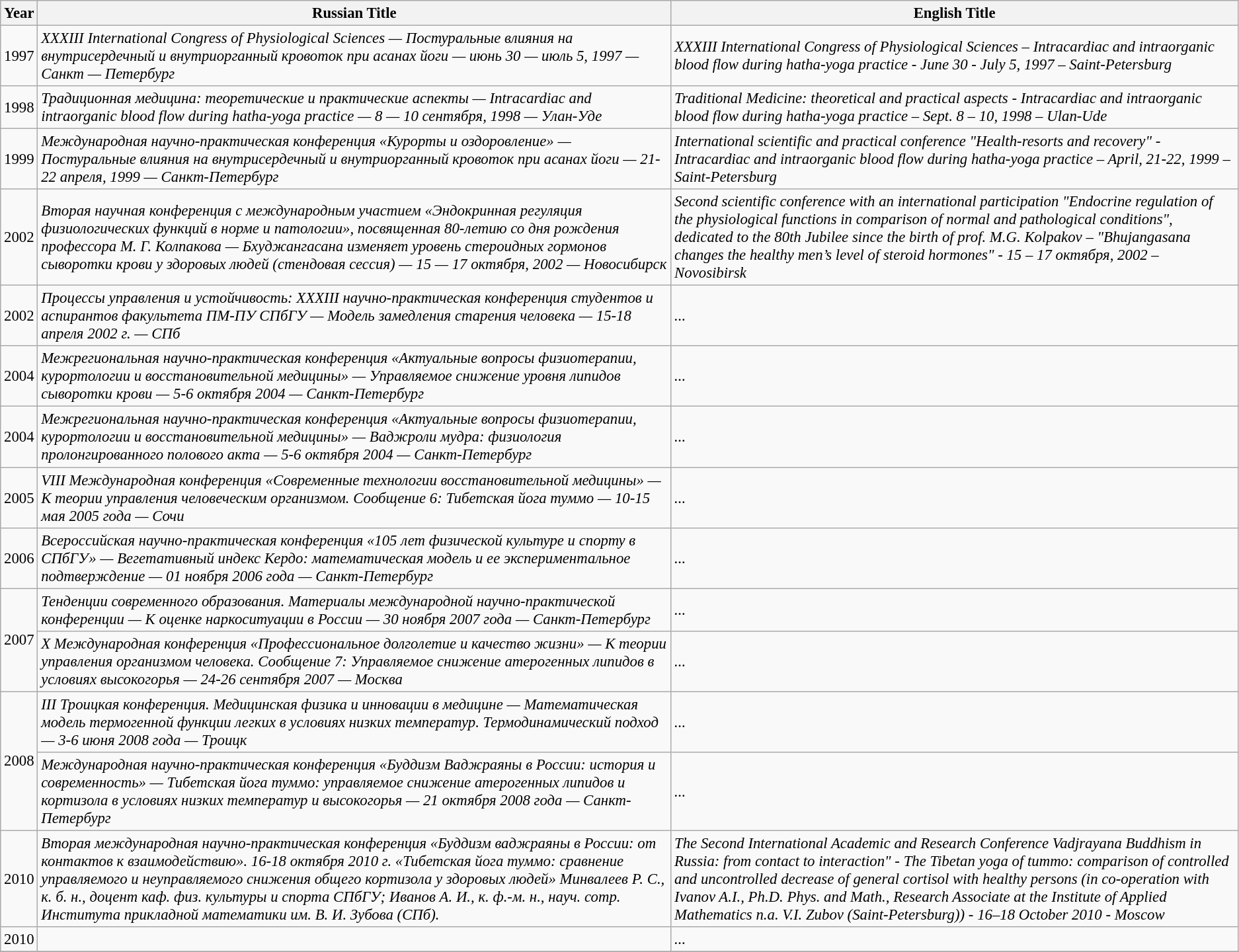<table class="wikitable" style="font-size: 95%;">
<tr>
<th>Year</th>
<th>Russian Title</th>
<th>English Title</th>
</tr>
<tr>
<td>1997</td>
<td><em>XXXIII International Congress of Physiological Sciences — Постуральные влияния на внутрисердечный и внутриорганный кровоток при асанах йоги — июнь 30 — июль 5, 1997 — Санкт — Петербург</em></td>
<td><em>XXXIII International Congress of Physiological Sciences – Intracardiac and intraorganic blood flow during hatha-yoga practice - June 30 - July 5, 1997 – Saint-Petersburg</em></td>
</tr>
<tr>
<td>1998</td>
<td><em>Традиционная медицина: теоретические и практические аспекты — Intracardiac and intraorganic blood flow during hatha-yoga practice — 8 — 10 сентября, 1998 — Улан-Уде</em></td>
<td><em>Traditional Medicine: theoretical and practical aspects - Intracardiac and intraorganic blood flow during hatha-yoga practice – Sept. 8 – 10, 1998 – Ulan-Ude</em></td>
</tr>
<tr>
<td>1999</td>
<td><em>Международная научно-практическая конференция «Курорты и оздоровление» — Постуральные влияния на внутрисердечный и внутриорганный кровоток при асанах йоги — 21-22 апреля, 1999 — Санкт-Петербург</em></td>
<td><em>International scientific and practical conference "Health-resorts and recovery" - Intracardiac and intraorganic blood flow during hatha-yoga practice – April, 21-22, 1999 – Saint-Petersburg</em></td>
</tr>
<tr>
<td>2002</td>
<td><em>Вторая научная конференция с международным участием «Эндокринная регуляция физиологических функций в норме и патологии», посвященная 80-летию со дня рождения профессора М. Г. Колпакова — Бхуджангасана изменяет уровень стероидных гормонов сыворотки крови у здоровых людей (стендовая сессия) — 15 — 17 октября, 2002 — Новосибирск</em></td>
<td><em>Second scientific conference with an international participation "Endocrine regulation of the physiological functions in comparison of normal and pathological conditions", dedicated to the 80th Jubilee since the birth of prof. M.G. Kolpakov – "Bhujangasana changes the healthy men’s level of steroid hormones" - 15 – 17 октября, 2002 – Novosibirsk</em></td>
</tr>
<tr>
<td>2002</td>
<td><em>Процессы управления и устойчивость: XXXIII научно-практическая конференция студентов и аспирантов факультета ПМ-ПУ СПбГУ — Модель замедления старения человека — 15-18 апреля 2002 г. — СПб</em></td>
<td><em>...</em></td>
</tr>
<tr>
<td>2004</td>
<td><em>Межрегиональная научно-практическая конференция «Актуальные вопросы физиотерапии, курортологии и восстановительной медицины» — Управляемое снижение уровня липидов сыворотки крови — 5-6 октября 2004 — Санкт-Петербург</em></td>
<td><em>...</em></td>
</tr>
<tr>
<td>2004</td>
<td><em>Межрегиональная научно-практическая конференция «Актуальные вопросы физиотерапии, курортологии и восстановительной медицины» — Ваджроли мудра: физиология пролонгированного полового акта — 5-6 октября 2004 — Санкт-Петербург</em></td>
<td><em>...</em></td>
</tr>
<tr>
<td>2005</td>
<td><em>VIII Международная конференция «Современные технологии восстановительной медицины» — К теории управления человеческим организмом. Сообщение 6: Тибетская йога туммо — 10-15 мая 2005 года — Сочи</em></td>
<td><em>...</em></td>
</tr>
<tr>
<td>2006</td>
<td><em>Всероссийская научно-практическая конференция «105 лет физической культуре и спорту в СПбГУ» — Вегетативный индекс Кердо: математическая модель и ее экспериментальное подтверждение — 01 ноября 2006 года — Санкт-Петербург</em></td>
<td><em>...</em></td>
</tr>
<tr>
<td rowspan="2">2007</td>
<td><em>Тенденции современного образования. Материалы международной научно-практической конференции — К оценке наркоситуации в России — 30 ноября 2007 года — Санкт-Петербург</em></td>
<td><em>...</em></td>
</tr>
<tr>
<td><em>X Международная конференция «Профессиональное долголетие и качество жизни» — К теории управления организмом человека. Сообщение 7: Управляемое снижение атерогенных липидов в условиях высокогорья — 24-26 сентября 2007 — Москва</em></td>
<td><em>...</em></td>
</tr>
<tr>
<td rowspan="2">2008</td>
<td><em>III Троицкая конференция. Медицинская физика и инновации в медицине — Математическая модель термогенной функции легких в условиях низких температур. Термодинамический подход — 3-6 июня 2008 года — Троицк</em></td>
<td><em>...</em></td>
</tr>
<tr>
<td><em>Международная научно-практическая конференция «Буддизм Ваджраяны в России: история и современность» — Тибетская йога туммо: управляемое снижение атерогенных липидов и кортизола в условиях низких температур и высокогорья — 21 октября 2008 года — Санкт-Петербург</em></td>
<td><em>...</em></td>
</tr>
<tr>
<td>2010</td>
<td><em>Вторая международная научно-практическая конференция «Буддизм ваджраяны в России: от контактов к взаимодействию». 16-18 октября 2010 г. «Тибетская йога туммо: сравнение управляемого и неуправляемого снижения общего кортизола у здоровых людей» Минвалеев Р. С., к. б. н., доцент каф. физ. культуры и спорта СПбГУ; Иванов А. И., к. ф.-м. н., науч. сотр. Института прикладной математики им. В. И. Зубова (СПб). </em></td>
<td><em>The Second International Academic and Research Conference Vadjrayana Buddhism in Russia: from contact to interaction" -  The Tibetan yoga of tummo: comparison of controlled and uncontrolled decrease of general cortisol with healthy persons (in co-operation with Ivanov A.I., Ph.D. Phys. and Math., Research Associate at the Institute of Applied Mathematics n.a. V.I. Zubov (Saint-Petersburg)) - 16–18 October 2010 - Moscow</em></td>
</tr>
<tr>
<td>2010</td>
<td><em></em></td>
<td><em>...</em></td>
</tr>
<tr>
</tr>
</table>
